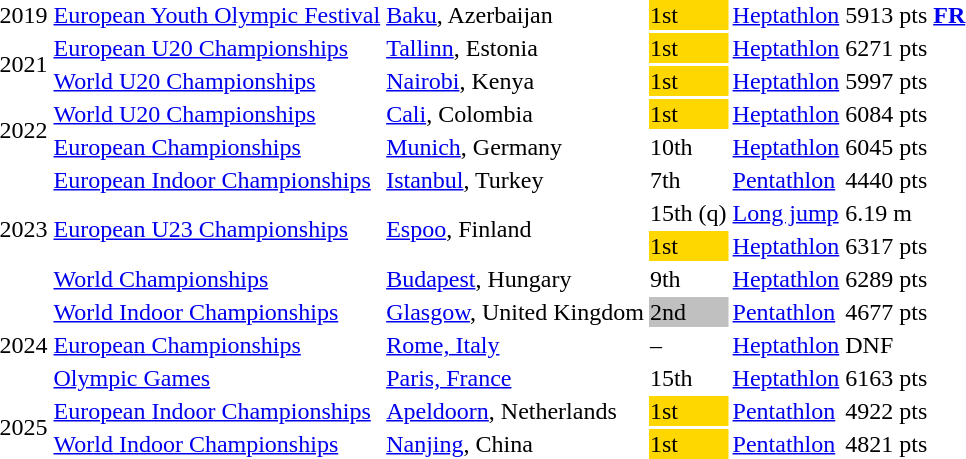<table>
<tr>
<td>2019</td>
<td><a href='#'>European Youth Olympic Festival</a></td>
<td><a href='#'>Baku</a>, Azerbaijan</td>
<td bgcolor=gold>1st</td>
<td><a href='#'>Heptathlon</a></td>
<td>5913 pts</td>
<td><strong><a href='#'>FR</a></strong> </td>
</tr>
<tr>
<td rowspan=2>2021</td>
<td><a href='#'>European U20 Championships</a></td>
<td><a href='#'>Tallinn</a>, Estonia</td>
<td bgcolor=gold>1st</td>
<td><a href='#'>Heptathlon</a></td>
<td>6271 pts</td>
<td> </td>
</tr>
<tr>
<td><a href='#'>World U20 Championships</a></td>
<td><a href='#'>Nairobi</a>, Kenya</td>
<td bgcolor=gold>1st</td>
<td><a href='#'>Heptathlon</a></td>
<td>5997 pts</td>
<td></td>
</tr>
<tr>
<td rowspan=2>2022</td>
<td><a href='#'>World U20 Championships</a></td>
<td><a href='#'>Cali</a>, Colombia</td>
<td bgcolor=gold>1st</td>
<td><a href='#'>Heptathlon</a></td>
<td>6084 pts</td>
<td></td>
</tr>
<tr>
<td><a href='#'>European Championships</a></td>
<td><a href='#'>Munich</a>, Germany</td>
<td>10th</td>
<td><a href='#'>Heptathlon</a></td>
<td>6045 pts</td>
<td></td>
</tr>
<tr>
<td rowspan=4>2023</td>
<td><a href='#'>European Indoor Championships</a></td>
<td><a href='#'>Istanbul</a>, Turkey</td>
<td>7th</td>
<td><a href='#'>Pentathlon</a></td>
<td>4440 pts</td>
<td></td>
</tr>
<tr>
<td rowspan=2><a href='#'>European U23 Championships</a></td>
<td rowspan=2><a href='#'>Espoo</a>, Finland</td>
<td>15th (q)</td>
<td><a href='#'>Long jump</a></td>
<td>6.19 m</td>
<td></td>
</tr>
<tr>
<td bgcolor=gold>1st</td>
<td><a href='#'>Heptathlon</a></td>
<td>6317 pts</td>
<td></td>
</tr>
<tr>
<td><a href='#'>World Championships</a></td>
<td><a href='#'>Budapest</a>, Hungary</td>
<td>9th</td>
<td><a href='#'>Heptathlon</a></td>
<td>6289 pts</td>
<td></td>
</tr>
<tr>
<td rowspan=3>2024</td>
<td><a href='#'>World Indoor Championships</a></td>
<td><a href='#'>Glasgow</a>, United Kingdom</td>
<td bgcolor=silver>2nd</td>
<td><a href='#'>Pentathlon</a></td>
<td>4677 pts</td>
<td></td>
</tr>
<tr>
<td><a href='#'>European Championships</a></td>
<td><a href='#'>Rome, Italy</a></td>
<td>–</td>
<td><a href='#'>Heptathlon</a></td>
<td>DNF</td>
<td></td>
</tr>
<tr>
<td><a href='#'>Olympic Games</a></td>
<td><a href='#'>Paris, France</a></td>
<td>15th</td>
<td><a href='#'>Heptathlon</a></td>
<td>6163 pts</td>
<td></td>
</tr>
<tr>
<td rowspan=2>2025</td>
<td><a href='#'>European Indoor Championships</a></td>
<td><a href='#'>Apeldoorn</a>, Netherlands</td>
<td bgcolor=gold>1st</td>
<td><a href='#'>Pentathlon</a></td>
<td>4922 pts</td>
<td>  </td>
</tr>
<tr>
<td><a href='#'>World Indoor Championships</a></td>
<td><a href='#'>Nanjing</a>, China</td>
<td bgcolor=gold>1st</td>
<td><a href='#'>Pentathlon</a></td>
<td>4821 pts</td>
</tr>
</table>
